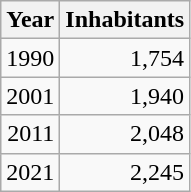<table cellspacing="0" cellpadding="0">
<tr>
<td valign="top"><br><table class="wikitable sortable zebra hintergrundfarbe5">
<tr>
<th>Year</th>
<th>Inhabitants</th>
</tr>
<tr align="right">
<td>1990</td>
<td>1,754</td>
</tr>
<tr align="right">
<td>2001</td>
<td>1,940</td>
</tr>
<tr align="right">
<td>2011</td>
<td>2,048</td>
</tr>
<tr align="right">
<td>2021</td>
<td>2,245</td>
</tr>
</table>
</td>
</tr>
</table>
